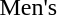<table>
<tr style="vertical-align:top">
<td>Men's</td>
<td> </td>
<td> </td>
<td> </td>
</tr>
</table>
